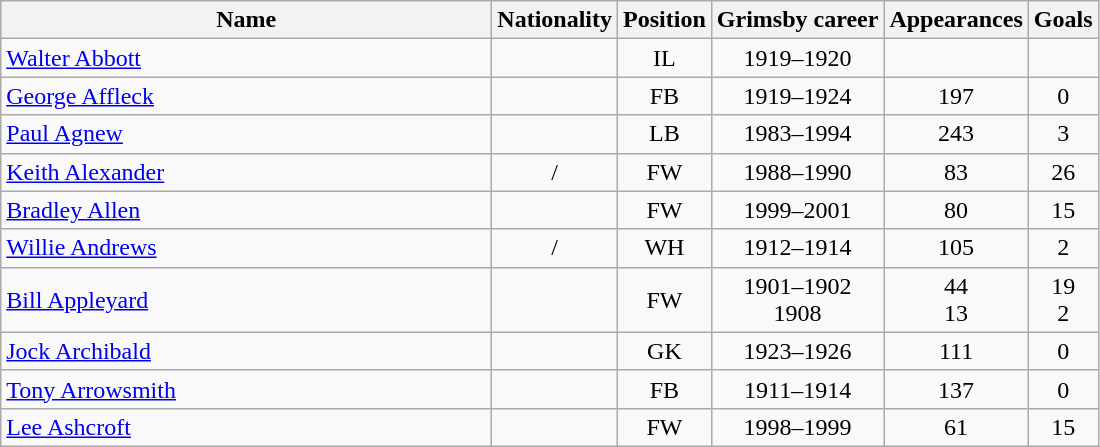<table class="wikitable" style="text-align: center;">
<tr>
<th style="width:20em">Name</th>
<th>Nationality</th>
<th>Position</th>
<th>Grimsby career</th>
<th>Appearances</th>
<th>Goals</th>
</tr>
<tr>
<td align="left"><a href='#'>Walter Abbott</a></td>
<td></td>
<td>IL</td>
<td>1919–1920</td>
<td></td>
<td></td>
</tr>
<tr>
<td align="left"><a href='#'>George Affleck</a></td>
<td></td>
<td>FB</td>
<td>1919–1924</td>
<td>197</td>
<td>0</td>
</tr>
<tr>
<td align="left"><a href='#'>Paul Agnew</a></td>
<td></td>
<td>LB</td>
<td>1983–1994</td>
<td>243</td>
<td>3</td>
</tr>
<tr>
<td align="left"><a href='#'>Keith Alexander</a></td>
<td>/</td>
<td>FW</td>
<td>1988–1990</td>
<td>83</td>
<td>26</td>
</tr>
<tr>
<td align="left"><a href='#'>Bradley Allen</a></td>
<td></td>
<td>FW</td>
<td>1999–2001</td>
<td>80</td>
<td>15</td>
</tr>
<tr>
<td align="left"><a href='#'>Willie Andrews</a></td>
<td>/</td>
<td>WH</td>
<td>1912–1914</td>
<td>105</td>
<td>2</td>
</tr>
<tr>
<td align="left"><a href='#'>Bill Appleyard</a></td>
<td></td>
<td>FW</td>
<td>1901–1902<br>1908</td>
<td>44<br>13</td>
<td>19<br>2</td>
</tr>
<tr>
<td align="left"><a href='#'>Jock Archibald</a></td>
<td></td>
<td>GK</td>
<td>1923–1926</td>
<td>111</td>
<td>0</td>
</tr>
<tr>
<td align="left"><a href='#'>Tony Arrowsmith</a></td>
<td></td>
<td>FB</td>
<td>1911–1914</td>
<td>137</td>
<td>0</td>
</tr>
<tr>
<td align="left"><a href='#'>Lee Ashcroft</a></td>
<td></td>
<td>FW</td>
<td>1998–1999</td>
<td>61</td>
<td>15</td>
</tr>
</table>
